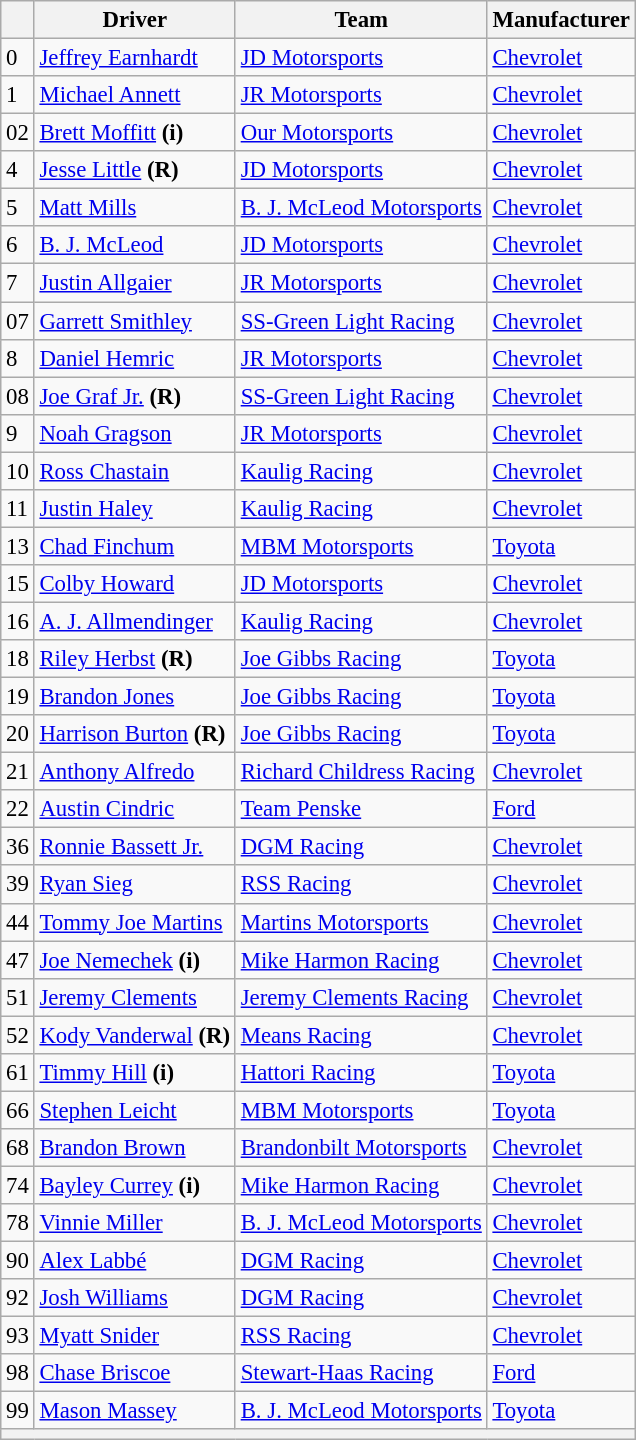<table class="wikitable" style="font-size:95%">
<tr>
<th></th>
<th>Driver</th>
<th>Team</th>
<th>Manufacturer</th>
</tr>
<tr>
<td>0</td>
<td><a href='#'>Jeffrey Earnhardt</a></td>
<td><a href='#'>JD Motorsports</a></td>
<td><a href='#'>Chevrolet</a></td>
</tr>
<tr>
<td>1</td>
<td><a href='#'>Michael Annett</a></td>
<td><a href='#'>JR Motorsports</a></td>
<td><a href='#'>Chevrolet</a></td>
</tr>
<tr>
<td>02</td>
<td><a href='#'>Brett Moffitt</a> <strong>(i)</strong></td>
<td><a href='#'>Our Motorsports</a></td>
<td><a href='#'>Chevrolet</a></td>
</tr>
<tr>
<td>4</td>
<td><a href='#'>Jesse Little</a> <strong>(R)</strong></td>
<td><a href='#'>JD Motorsports</a></td>
<td><a href='#'>Chevrolet</a></td>
</tr>
<tr>
<td>5</td>
<td><a href='#'>Matt Mills</a></td>
<td><a href='#'>B. J. McLeod Motorsports</a></td>
<td><a href='#'>Chevrolet</a></td>
</tr>
<tr>
<td>6</td>
<td><a href='#'>B. J. McLeod</a></td>
<td><a href='#'>JD Motorsports</a></td>
<td><a href='#'>Chevrolet</a></td>
</tr>
<tr>
<td>7</td>
<td><a href='#'>Justin Allgaier</a></td>
<td><a href='#'>JR Motorsports</a></td>
<td><a href='#'>Chevrolet</a></td>
</tr>
<tr>
<td>07</td>
<td><a href='#'>Garrett Smithley</a></td>
<td><a href='#'>SS-Green Light Racing</a></td>
<td><a href='#'>Chevrolet</a></td>
</tr>
<tr>
<td>8</td>
<td><a href='#'>Daniel Hemric</a></td>
<td><a href='#'>JR Motorsports</a></td>
<td><a href='#'>Chevrolet</a></td>
</tr>
<tr>
<td>08</td>
<td><a href='#'>Joe Graf Jr.</a> <strong>(R)</strong></td>
<td><a href='#'>SS-Green Light Racing</a></td>
<td><a href='#'>Chevrolet</a></td>
</tr>
<tr>
<td>9</td>
<td><a href='#'>Noah Gragson</a></td>
<td><a href='#'>JR Motorsports</a></td>
<td><a href='#'>Chevrolet</a></td>
</tr>
<tr>
<td>10</td>
<td><a href='#'>Ross Chastain</a></td>
<td><a href='#'>Kaulig Racing</a></td>
<td><a href='#'>Chevrolet</a></td>
</tr>
<tr>
<td>11</td>
<td><a href='#'>Justin Haley</a></td>
<td><a href='#'>Kaulig Racing</a></td>
<td><a href='#'>Chevrolet</a></td>
</tr>
<tr>
<td>13</td>
<td><a href='#'>Chad Finchum</a></td>
<td><a href='#'>MBM Motorsports</a></td>
<td><a href='#'>Toyota</a></td>
</tr>
<tr>
<td>15</td>
<td><a href='#'>Colby Howard</a></td>
<td><a href='#'>JD Motorsports</a></td>
<td><a href='#'>Chevrolet</a></td>
</tr>
<tr>
<td>16</td>
<td><a href='#'>A. J. Allmendinger</a></td>
<td><a href='#'>Kaulig Racing</a></td>
<td><a href='#'>Chevrolet</a></td>
</tr>
<tr>
<td>18</td>
<td><a href='#'>Riley Herbst</a> <strong>(R)</strong></td>
<td><a href='#'>Joe Gibbs Racing</a></td>
<td><a href='#'>Toyota</a></td>
</tr>
<tr>
<td>19</td>
<td><a href='#'>Brandon Jones</a></td>
<td><a href='#'>Joe Gibbs Racing</a></td>
<td><a href='#'>Toyota</a></td>
</tr>
<tr>
<td>20</td>
<td><a href='#'>Harrison Burton</a> <strong>(R)</strong></td>
<td><a href='#'>Joe Gibbs Racing</a></td>
<td><a href='#'>Toyota</a></td>
</tr>
<tr>
<td>21</td>
<td><a href='#'>Anthony Alfredo</a></td>
<td><a href='#'>Richard Childress Racing</a></td>
<td><a href='#'>Chevrolet</a></td>
</tr>
<tr>
<td>22</td>
<td><a href='#'>Austin Cindric</a></td>
<td><a href='#'>Team Penske</a></td>
<td><a href='#'>Ford</a></td>
</tr>
<tr>
<td>36</td>
<td><a href='#'>Ronnie Bassett Jr.</a></td>
<td><a href='#'>DGM Racing</a></td>
<td><a href='#'>Chevrolet</a></td>
</tr>
<tr>
<td>39</td>
<td><a href='#'>Ryan Sieg</a></td>
<td><a href='#'>RSS Racing</a></td>
<td><a href='#'>Chevrolet</a></td>
</tr>
<tr>
<td>44</td>
<td><a href='#'>Tommy Joe Martins</a></td>
<td><a href='#'>Martins Motorsports</a></td>
<td><a href='#'>Chevrolet</a></td>
</tr>
<tr>
<td>47</td>
<td><a href='#'>Joe Nemechek</a> <strong>(i)</strong></td>
<td><a href='#'>Mike Harmon Racing</a></td>
<td><a href='#'>Chevrolet</a></td>
</tr>
<tr>
<td>51</td>
<td><a href='#'>Jeremy Clements</a></td>
<td><a href='#'>Jeremy Clements Racing</a></td>
<td><a href='#'>Chevrolet</a></td>
</tr>
<tr>
<td>52</td>
<td><a href='#'>Kody Vanderwal</a> <strong>(R)</strong></td>
<td><a href='#'>Means Racing</a></td>
<td><a href='#'>Chevrolet</a></td>
</tr>
<tr>
<td>61</td>
<td><a href='#'>Timmy Hill</a> <strong>(i)</strong></td>
<td><a href='#'>Hattori Racing</a></td>
<td><a href='#'>Toyota</a></td>
</tr>
<tr>
<td>66</td>
<td><a href='#'>Stephen Leicht</a></td>
<td><a href='#'>MBM Motorsports</a></td>
<td><a href='#'>Toyota</a></td>
</tr>
<tr>
<td>68</td>
<td><a href='#'>Brandon Brown</a></td>
<td><a href='#'>Brandonbilt Motorsports</a></td>
<td><a href='#'>Chevrolet</a></td>
</tr>
<tr>
<td>74</td>
<td><a href='#'>Bayley Currey</a> <strong>(i)</strong></td>
<td><a href='#'>Mike Harmon Racing</a></td>
<td><a href='#'>Chevrolet</a></td>
</tr>
<tr>
<td>78</td>
<td><a href='#'>Vinnie Miller</a></td>
<td><a href='#'>B. J. McLeod Motorsports</a></td>
<td><a href='#'>Chevrolet</a></td>
</tr>
<tr>
<td>90</td>
<td><a href='#'>Alex Labbé</a></td>
<td><a href='#'>DGM Racing</a></td>
<td><a href='#'>Chevrolet</a></td>
</tr>
<tr>
<td>92</td>
<td><a href='#'>Josh Williams</a></td>
<td><a href='#'>DGM Racing</a></td>
<td><a href='#'>Chevrolet</a></td>
</tr>
<tr>
<td>93</td>
<td><a href='#'>Myatt Snider</a></td>
<td><a href='#'>RSS Racing</a></td>
<td><a href='#'>Chevrolet</a></td>
</tr>
<tr>
<td>98</td>
<td><a href='#'>Chase Briscoe</a></td>
<td><a href='#'>Stewart-Haas Racing</a></td>
<td><a href='#'>Ford</a></td>
</tr>
<tr>
<td>99</td>
<td><a href='#'>Mason Massey</a></td>
<td><a href='#'>B. J. McLeod Motorsports</a></td>
<td><a href='#'>Toyota</a></td>
</tr>
<tr>
<th colspan="4"></th>
</tr>
</table>
